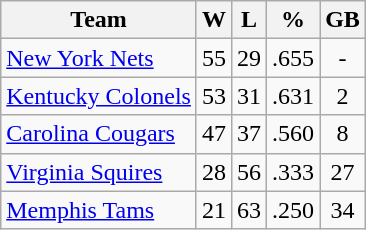<table class="wikitable" style="text-align: center;">
<tr>
<th>Team</th>
<th>W</th>
<th>L</th>
<th>%</th>
<th>GB</th>
</tr>
<tr>
<td align="left"><a href='#'>New York Nets</a></td>
<td>55</td>
<td>29</td>
<td>.655</td>
<td>-</td>
</tr>
<tr>
<td align="left"><a href='#'>Kentucky Colonels</a></td>
<td>53</td>
<td>31</td>
<td>.631</td>
<td>2</td>
</tr>
<tr>
<td align="left"><a href='#'>Carolina Cougars</a></td>
<td>47</td>
<td>37</td>
<td>.560</td>
<td>8</td>
</tr>
<tr>
<td align="left"><a href='#'>Virginia Squires</a></td>
<td>28</td>
<td>56</td>
<td>.333</td>
<td>27</td>
</tr>
<tr>
<td align="left"><a href='#'>Memphis Tams</a></td>
<td>21</td>
<td>63</td>
<td>.250</td>
<td>34</td>
</tr>
</table>
